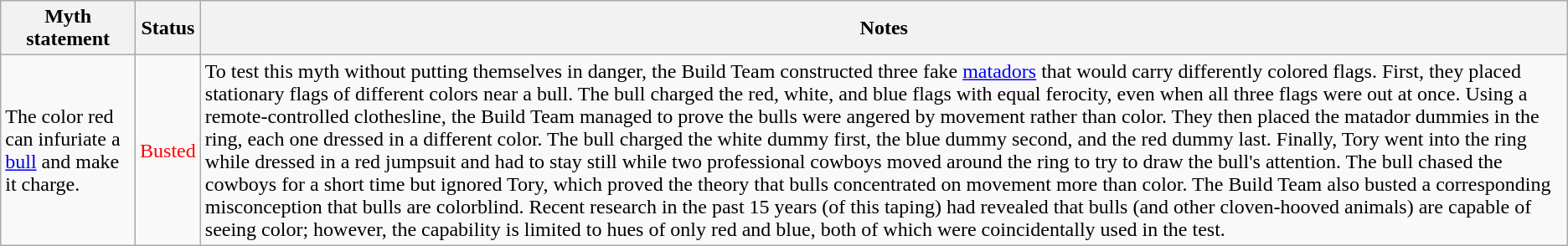<table class="wikitable plainrowheaders">
<tr>
<th>Myth statement</th>
<th>Status</th>
<th>Notes</th>
</tr>
<tr>
<td>The color red can infuriate a <a href='#'>bull</a> and make it charge.</td>
<td style="color:Red">Busted</td>
<td>To test this myth without putting themselves in danger, the Build Team constructed three fake <a href='#'>matadors</a> that would carry differently colored flags. First, they placed stationary flags of different colors near a bull. The bull charged the red, white, and blue flags with equal ferocity, even when all three flags were out at once. Using a remote-controlled clothesline, the Build Team managed to prove the bulls were angered by movement rather than color. They then placed the matador dummies in the ring, each one dressed in a different color. The bull charged the white dummy first, the blue dummy second, and the red dummy last. Finally, Tory went into the ring while dressed in a red jumpsuit and had to stay still while two professional cowboys moved around the ring to try to draw the bull's attention. The bull chased the cowboys for a short time but ignored Tory, which proved the theory that bulls concentrated on movement more than color. The Build Team also busted a corresponding misconception that bulls are colorblind. Recent research in the past 15 years (of this taping) had revealed that bulls (and other cloven-hooved animals) are capable of seeing color; however, the capability is limited to hues of only red and blue, both of which were coincidentally used in the test.</td>
</tr>
</table>
